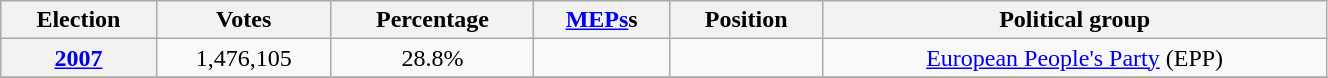<table class=wikitable style="text-align: right;" width=70%>
<tr>
<th>Election</th>
<th>Votes</th>
<th>Percentage</th>
<th><a href='#'>MEPs</a>s</th>
<th>Position</th>
<th>Political group</th>
</tr>
<tr style="text-align:center;">
<th><a href='#'>2007</a></th>
<td>1,476,105</td>
<td>28.8%</td>
<td></td>
<td></td>
<td><a href='#'>European People's Party</a> (EPP)</td>
</tr>
<tr>
</tr>
</table>
